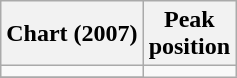<table class="wikitable sortable">
<tr>
<th align="left">Chart (2007)</th>
<th align="center">Peak<br>position</th>
</tr>
<tr>
<td></td>
</tr>
<tr>
</tr>
</table>
